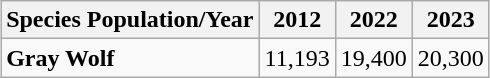<table class="wikitable" style="margin-left: auto; margin-right: auto; border: none;">
<tr>
<th>Species Population/Year</th>
<th>2012</th>
<th>2022</th>
<th>2023</th>
</tr>
<tr>
<td><strong>Gray Wolf</strong></td>
<td>11,193</td>
<td>19,400</td>
<td>20,300</td>
</tr>
<tr>
</tr>
</table>
